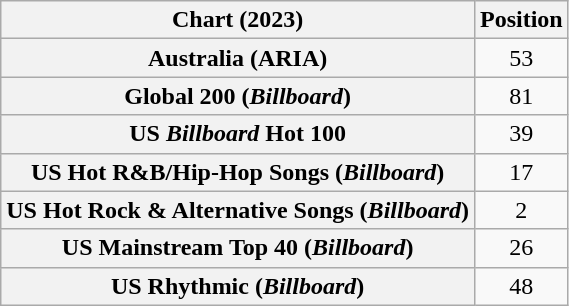<table class="wikitable sortable plainrowheaders" style="text-align:center">
<tr>
<th scope="col">Chart (2023)</th>
<th scope="col">Position</th>
</tr>
<tr>
<th scope="row">Australia (ARIA)</th>
<td>53</td>
</tr>
<tr>
<th scope="row">Global 200 (<em>Billboard</em>)</th>
<td>81</td>
</tr>
<tr>
<th scope="row">US <em>Billboard</em> Hot 100</th>
<td>39</td>
</tr>
<tr>
<th scope="row">US Hot R&B/Hip-Hop Songs (<em>Billboard</em>)</th>
<td>17</td>
</tr>
<tr>
<th scope="row">US Hot Rock & Alternative Songs (<em>Billboard</em>)</th>
<td>2</td>
</tr>
<tr>
<th scope="row">US Mainstream Top 40 (<em>Billboard</em>)</th>
<td>26</td>
</tr>
<tr>
<th scope="row">US Rhythmic (<em>Billboard</em>)</th>
<td>48</td>
</tr>
</table>
